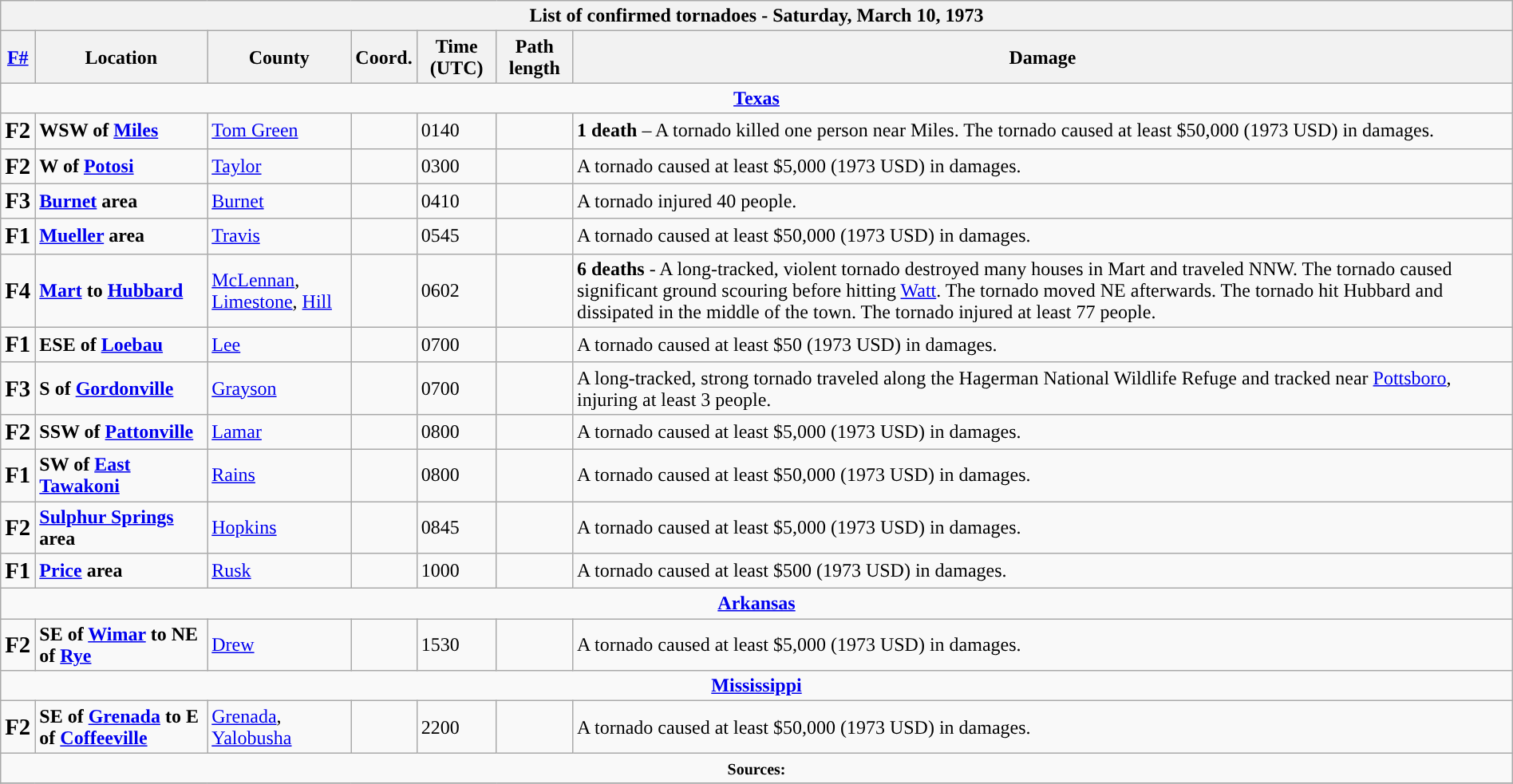<table class="wikitable collapsible" width="100%">
<tr>
<th colspan="7">List of confirmed tornadoes - Saturday, March 10, 1973</th>
</tr>
<tr>
<th><a href='#'>F#</a></th>
<th>Location</th>
<th>County</th>
<th>Coord.</th>
<th>Time (UTC)</th>
<th>Path length</th>
<th>Damage</th>
</tr>
<tr>
<td colspan="7" align=center><strong><a href='#'>Texas</a></strong></td>
</tr>
<tr>
<td><big><strong>F2</strong></big></td>
<td><strong>WSW of <a href='#'>Miles</a></strong></td>
<td><a href='#'>Tom Green</a></td>
<td></td>
<td>0140</td>
<td></td>
<td><strong>1 death</strong> – A tornado killed one person near Miles. The tornado caused at least $50,000 (1973 USD) in damages.</td>
</tr>
<tr>
<td><big><strong>F2</strong></big></td>
<td><strong>W of <a href='#'>Potosi</a></strong></td>
<td><a href='#'>Taylor</a></td>
<td></td>
<td>0300</td>
<td></td>
<td>A tornado caused at least $5,000 (1973 USD) in damages.</td>
</tr>
<tr>
<td><big><strong>F3</strong></big></td>
<td><strong><a href='#'>Burnet</a> area</strong></td>
<td><a href='#'>Burnet</a></td>
<td></td>
<td>0410</td>
<td></td>
<td>A tornado injured 40 people.</td>
</tr>
<tr>
<td><big><strong>F1</strong></big></td>
<td><strong><a href='#'>Mueller</a> area</strong></td>
<td><a href='#'>Travis</a></td>
<td></td>
<td>0545</td>
<td></td>
<td>A tornado caused at least $50,000 (1973 USD) in damages.</td>
</tr>
<tr>
<td><big><strong>F4</strong></big></td>
<td><strong><a href='#'>Mart</a> to <a href='#'>Hubbard</a></strong></td>
<td><a href='#'>McLennan</a>, <a href='#'>Limestone</a>, <a href='#'>Hill</a></td>
<td></td>
<td>0602</td>
<td></td>
<td><strong>6 deaths</strong> - A long-tracked, violent tornado destroyed many houses in Mart and traveled NNW. The tornado caused significant ground scouring before hitting <a href='#'>Watt</a>. The tornado moved NE afterwards. The tornado hit Hubbard and dissipated in the middle of the town. The tornado injured at least 77 people.</td>
</tr>
<tr>
<td><big><strong>F1</strong></big></td>
<td><strong>ESE of <a href='#'>Loebau</a></strong></td>
<td><a href='#'>Lee</a></td>
<td></td>
<td>0700</td>
<td></td>
<td>A tornado caused at least $50 (1973 USD) in damages.</td>
</tr>
<tr>
<td><big><strong>F3</strong></big></td>
<td><strong>S of <a href='#'>Gordonville</a></strong></td>
<td><a href='#'>Grayson</a></td>
<td></td>
<td>0700</td>
<td></td>
<td>A long-tracked, strong tornado traveled along the Hagerman National Wildlife Refuge and tracked near <a href='#'>Pottsboro</a>, injuring at least 3 people.</td>
</tr>
<tr>
<td><big><strong>F2</strong></big></td>
<td><strong>SSW of <a href='#'>Pattonville</a></strong></td>
<td><a href='#'>Lamar</a></td>
<td></td>
<td>0800</td>
<td></td>
<td>A tornado caused at least $5,000 (1973 USD) in damages.</td>
</tr>
<tr>
<td><big><strong>F1</strong></big></td>
<td><strong>SW of <a href='#'>East Tawakoni</a></strong></td>
<td><a href='#'>Rains</a></td>
<td></td>
<td>0800</td>
<td></td>
<td>A tornado caused at least $50,000 (1973 USD) in damages.</td>
</tr>
<tr>
<td><big><strong>F2</strong></big></td>
<td><strong><a href='#'>Sulphur Springs</a> area</strong></td>
<td><a href='#'>Hopkins</a></td>
<td></td>
<td>0845</td>
<td></td>
<td>A tornado caused at least $5,000 (1973 USD) in damages.</td>
</tr>
<tr>
<td><big><strong>F1</strong></big></td>
<td><strong><a href='#'>Price</a> area</strong></td>
<td><a href='#'>Rusk</a></td>
<td></td>
<td>1000</td>
<td></td>
<td>A tornado caused at least $500 (1973 USD) in damages.</td>
</tr>
<tr>
<td colspan="7" align=center><strong><a href='#'>Arkansas</a></strong></td>
</tr>
<tr>
<td><big><strong>F2</strong></big></td>
<td><strong>SE of <a href='#'>Wimar</a> to NE of <a href='#'>Rye</a></strong></td>
<td><a href='#'>Drew</a></td>
<td></td>
<td>1530</td>
<td></td>
<td>A tornado caused at least $5,000 (1973 USD) in damages.</td>
</tr>
<tr>
<td colspan="7" align=center><strong><a href='#'>Mississippi</a></strong></td>
</tr>
<tr>
<td><big><strong>F2</strong></big></td>
<td><strong>SE of <a href='#'>Grenada</a> to E of <a href='#'>Coffeeville</a></strong></td>
<td><a href='#'>Grenada</a>, <a href='#'>Yalobusha</a></td>
<td></td>
<td>2200</td>
<td></td>
<td>A tornado caused at least $50,000 (1973 USD) in damages.</td>
</tr>
<tr>
<td colspan="7" align=center><small><strong>Sources:</strong> </small></td>
</tr>
<tr>
</tr>
</table>
